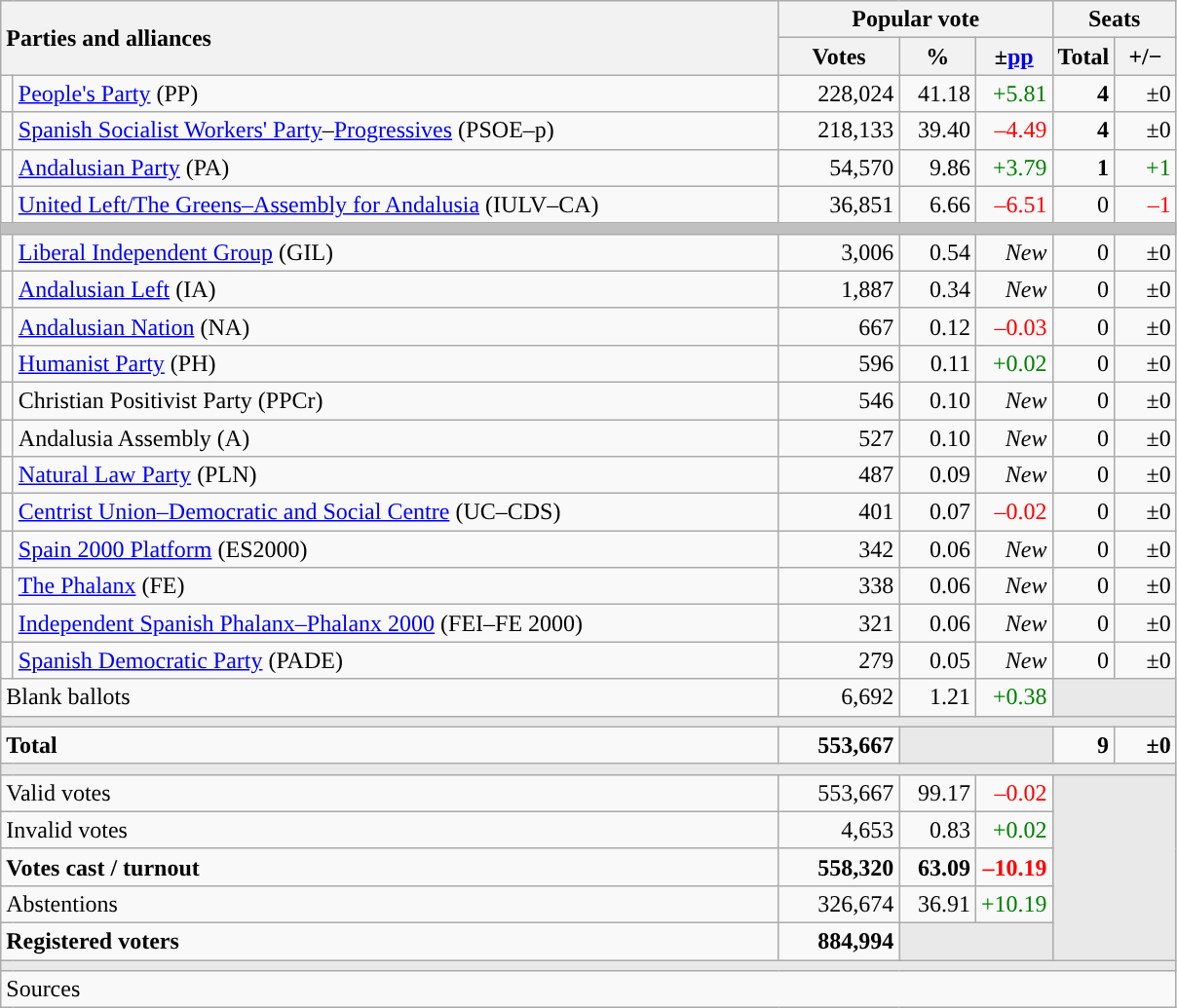<table class="wikitable" style="text-align:right;">
<tr>
<th style="text-align:left;" rowspan="2" colspan="2" width="525">Parties and alliances</th>
<th colspan="3">Popular vote</th>
<th colspan="2">Seats</th>
</tr>
<tr>
<th width="75">Votes</th>
<th width="45">%</th>
<th width="45">±<a href='#'>pp</a></th>
<th width="35">Total</th>
<th width="35">+/−</th>
</tr>
<tr>
<td width="1" style="color:inherit;background:"></td>
<td align="left"><a href='#'>People's Party</a> (PP)</td>
<td>228,024</td>
<td>41.18</td>
<td style="color:green;">+5.81</td>
<td><strong>4</strong></td>
<td>±0</td>
</tr>
<tr>
<td style="color:inherit;background:"></td>
<td align="left"><a href='#'>Spanish Socialist Workers' Party</a>–<a href='#'>Progressives</a> (PSOE–p)</td>
<td>218,133</td>
<td>39.40</td>
<td style="color:red;">–4.49</td>
<td><strong>4</strong></td>
<td>±0</td>
</tr>
<tr>
<td style="color:inherit;background:"></td>
<td align="left"><a href='#'>Andalusian Party</a> (PA)</td>
<td>54,570</td>
<td>9.86</td>
<td style="color:green;">+3.79</td>
<td><strong>1</strong></td>
<td style="color:green;">+1</td>
</tr>
<tr>
<td style="color:inherit;background:"></td>
<td align="left"><a href='#'>United Left/The Greens–Assembly for Andalusia</a> (IULV–CA)</td>
<td>36,851</td>
<td>6.66</td>
<td style="color:red;">–6.51</td>
<td>0</td>
<td style="color:red;">–1</td>
</tr>
<tr>
<td colspan="7" bgcolor="#C0C0C0"></td>
</tr>
<tr>
<td style="color:inherit;background:"></td>
<td align="left"><a href='#'>Liberal Independent Group</a> (GIL)</td>
<td>3,006</td>
<td>0.54</td>
<td><em>New</em></td>
<td>0</td>
<td>±0</td>
</tr>
<tr>
<td style="color:inherit;background:"></td>
<td align="left"><a href='#'>Andalusian Left</a> (IA)</td>
<td>1,887</td>
<td>0.34</td>
<td><em>New</em></td>
<td>0</td>
<td>±0</td>
</tr>
<tr>
<td style="color:inherit;background:"></td>
<td align="left"><a href='#'>Andalusian Nation</a> (NA)</td>
<td>667</td>
<td>0.12</td>
<td style="color:red;">–0.03</td>
<td>0</td>
<td>±0</td>
</tr>
<tr>
<td style="color:inherit;background:"></td>
<td align="left"><a href='#'>Humanist Party</a> (PH)</td>
<td>596</td>
<td>0.11</td>
<td style="color:green;">+0.02</td>
<td>0</td>
<td>±0</td>
</tr>
<tr>
<td style="color:inherit;background:"></td>
<td align="left">Christian Positivist Party (PPCr)</td>
<td>546</td>
<td>0.10</td>
<td><em>New</em></td>
<td>0</td>
<td>±0</td>
</tr>
<tr>
<td style="color:inherit;background:"></td>
<td align="left">Andalusia Assembly (A)</td>
<td>527</td>
<td>0.10</td>
<td><em>New</em></td>
<td>0</td>
<td>±0</td>
</tr>
<tr>
<td style="color:inherit;background:"></td>
<td align="left"><a href='#'>Natural Law Party</a> (PLN)</td>
<td>487</td>
<td>0.09</td>
<td><em>New</em></td>
<td>0</td>
<td>±0</td>
</tr>
<tr>
<td style="color:inherit;background:"></td>
<td align="left"><a href='#'>Centrist Union–Democratic and Social Centre</a> (UC–CDS)</td>
<td>401</td>
<td>0.07</td>
<td style="color:red;">–0.02</td>
<td>0</td>
<td>±0</td>
</tr>
<tr>
<td style="color:inherit;background:"></td>
<td align="left"><a href='#'>Spain 2000 Platform</a> (ES2000)</td>
<td>342</td>
<td>0.06</td>
<td><em>New</em></td>
<td>0</td>
<td>±0</td>
</tr>
<tr>
<td style="color:inherit;background:"></td>
<td align="left"><a href='#'>The Phalanx</a> (FE)</td>
<td>338</td>
<td>0.06</td>
<td><em>New</em></td>
<td>0</td>
<td>±0</td>
</tr>
<tr>
<td style="color:inherit;background:"></td>
<td align="left"><a href='#'>Independent Spanish Phalanx–Phalanx 2000</a> (FEI–FE 2000)</td>
<td>321</td>
<td>0.06</td>
<td><em>New</em></td>
<td>0</td>
<td>±0</td>
</tr>
<tr>
<td style="color:inherit;background:"></td>
<td align="left"><a href='#'>Spanish Democratic Party</a> (PADE)</td>
<td>279</td>
<td>0.05</td>
<td><em>New</em></td>
<td>0</td>
<td>±0</td>
</tr>
<tr>
<td align="left" colspan="2">Blank ballots</td>
<td>6,692</td>
<td>1.21</td>
<td style="color:green;">+0.38</td>
<td bgcolor="#E9E9E9" colspan="2"></td>
</tr>
<tr>
<td colspan="7" bgcolor="#E9E9E9"></td>
</tr>
<tr style="font-weight:bold;">
<td align="left" colspan="2">Total</td>
<td>553,667</td>
<td bgcolor="#E9E9E9" colspan="2"></td>
<td>9</td>
<td>±0</td>
</tr>
<tr>
<td colspan="7" bgcolor="#E9E9E9"></td>
</tr>
<tr>
<td align="left" colspan="2">Valid votes</td>
<td>553,667</td>
<td>99.17</td>
<td style="color:red;">–0.02</td>
<td bgcolor="#E9E9E9" colspan="2" rowspan="5"></td>
</tr>
<tr>
<td align="left" colspan="2">Invalid votes</td>
<td>4,653</td>
<td>0.83</td>
<td style="color:green;">+0.02</td>
</tr>
<tr style="font-weight:bold;">
<td align="left" colspan="2">Votes cast / turnout</td>
<td>558,320</td>
<td>63.09</td>
<td style="color:red;">–10.19</td>
</tr>
<tr>
<td align="left" colspan="2">Abstentions</td>
<td>326,674</td>
<td>36.91</td>
<td style="color:green;">+10.19</td>
</tr>
<tr style="font-weight:bold;">
<td align="left" colspan="2">Registered voters</td>
<td>884,994</td>
<td bgcolor="#E9E9E9" colspan="2"></td>
</tr>
<tr>
<td colspan="7" bgcolor="#E9E9E9"></td>
</tr>
<tr>
<td align="left" colspan="7">Sources</td>
</tr>
</table>
